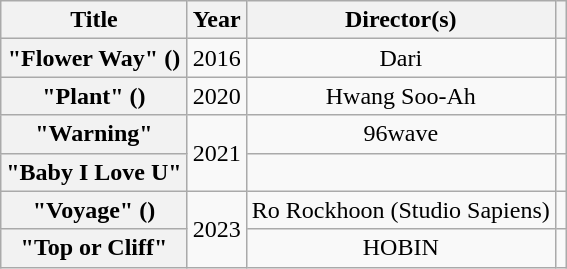<table class="wikitable plainrowheaders" style="text-align:center">
<tr>
<th scope="col">Title</th>
<th scope="col">Year</th>
<th scope="col">Director(s)</th>
<th scope="col"></th>
</tr>
<tr>
<th scope="row">"Flower Way" ()</th>
<td>2016</td>
<td>Dari</td>
<td></td>
</tr>
<tr>
<th scope="row">"Plant" ()</th>
<td>2020</td>
<td>Hwang Soo-Ah</td>
<td></td>
</tr>
<tr>
<th scope="row">"Warning"<br></th>
<td rowspan="2">2021</td>
<td>96wave</td>
<td></td>
</tr>
<tr>
<th scope="row">"Baby I Love U"</th>
<td></td>
<td></td>
</tr>
<tr>
<th scope="row">"Voyage" ()</th>
<td rowspan="2">2023</td>
<td>Ro Rockhoon (Studio Sapiens)</td>
<td></td>
</tr>
<tr>
<th scope="row">"Top or Cliff"</th>
<td>HOBIN</td>
<td></td>
</tr>
</table>
